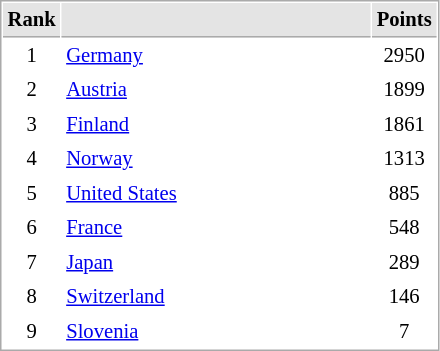<table cellspacing="1" cellpadding="3" style="border:1px solid #AAAAAA;font-size:86%">
<tr bgcolor="#E4E4E4">
<th style="border-bottom:1px solid #AAAAAA" width=10>Rank</th>
<th style="border-bottom:1px solid #AAAAAA" width=200></th>
<th style="border-bottom:1px solid #AAAAAA" width=20>Points</th>
</tr>
<tr align="center">
<td>1</td>
<td align="left"> <a href='#'>Germany</a></td>
<td>2950</td>
</tr>
<tr align="center">
<td>2</td>
<td align="left"> <a href='#'>Austria</a></td>
<td>1899</td>
</tr>
<tr align="center">
<td>3</td>
<td align="left"> <a href='#'>Finland</a></td>
<td>1861</td>
</tr>
<tr align="center">
<td>4</td>
<td align="left"> <a href='#'>Norway</a></td>
<td>1313</td>
</tr>
<tr align="center">
<td>5</td>
<td align="left"> <a href='#'>United States</a></td>
<td>885</td>
</tr>
<tr align="center">
<td>6</td>
<td align="left"> <a href='#'>France</a></td>
<td>548</td>
</tr>
<tr align="center">
<td>7</td>
<td align="left"> <a href='#'>Japan</a></td>
<td>289</td>
</tr>
<tr align="center">
<td>8</td>
<td align="left"> <a href='#'>Switzerland</a></td>
<td>146</td>
</tr>
<tr align="center">
<td>9</td>
<td align="left"> <a href='#'>Slovenia</a></td>
<td>7</td>
</tr>
</table>
